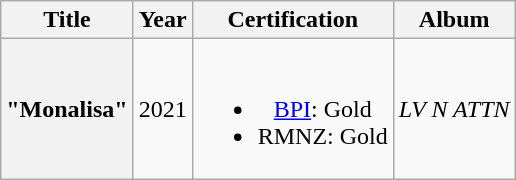<table class="wikitable plainrowheaders" style="text-align:center">
<tr>
<th scope="col">Title</th>
<th scope="col">Year</th>
<th scope="col">Certification</th>
<th scope="col">Album</th>
</tr>
<tr>
<th scope="row">"Monalisa"<br></th>
<td>2021</td>
<td><br><ul><li><a href='#'>BPI</a>: Gold</li><li>RMNZ: Gold</li></ul></td>
<td><em>LV N ATTN</em></td>
</tr>
</table>
